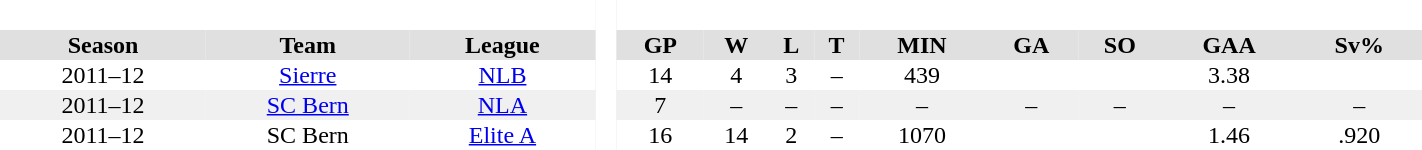<table BORDER="0" CELLPADDING="1" CELLSPACING="0" width="75%" style="text-align:center">
<tr bgcolor="#e0e0e0">
<th colspan="3" bgcolor="#ffffff"> </th>
<th rowspan="99" bgcolor="#ffffff"> </th>
</tr>
<tr bgcolor="#e0e0e0">
<th>Season</th>
<th>Team</th>
<th>League</th>
<th>GP</th>
<th>W</th>
<th>L</th>
<th>T</th>
<th>MIN</th>
<th>GA</th>
<th>SO</th>
<th>GAA</th>
<th>Sv%</th>
</tr>
<tr ALIGN="center">
<td>2011–12</td>
<td><a href='#'>Sierre</a></td>
<td><a href='#'>NLB</a></td>
<td>14</td>
<td>4</td>
<td>3</td>
<td>–</td>
<td>439</td>
<td></td>
<td></td>
<td>3.38</td>
<td></td>
</tr>
<tr ALIGN="center" bgcolor="#f0f0f0">
<td>2011–12</td>
<td><a href='#'>SC Bern</a></td>
<td><a href='#'>NLA</a></td>
<td>7</td>
<td>–</td>
<td>–</td>
<td>–</td>
<td>–</td>
<td>–</td>
<td>–</td>
<td>–</td>
<td>–</td>
</tr>
<tr ALIGN="center">
<td>2011–12</td>
<td>SC Bern</td>
<td><a href='#'>Elite A</a></td>
<td>16</td>
<td>14</td>
<td>2</td>
<td>–</td>
<td>1070</td>
<td></td>
<td></td>
<td>1.46</td>
<td>.920</td>
</tr>
</table>
